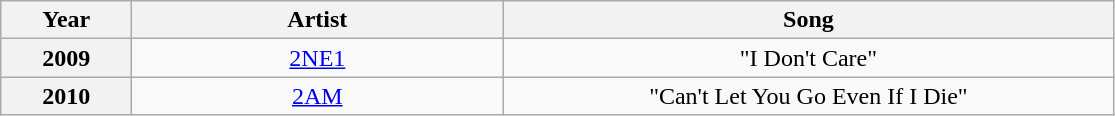<table class="wikitable plainrowheaders" style="text-align:center;">
<tr>
<th style="width:5em;">Year</th>
<th style="width:15em;">Artist</th>
<th style="width:25em;">Song</th>
</tr>
<tr>
<th>2009</th>
<td><a href='#'>2NE1</a></td>
<td>"I Don't Care"</td>
</tr>
<tr>
<th>2010</th>
<td><a href='#'>2AM</a></td>
<td>"Can't Let You Go Even If I Die"</td>
</tr>
</table>
